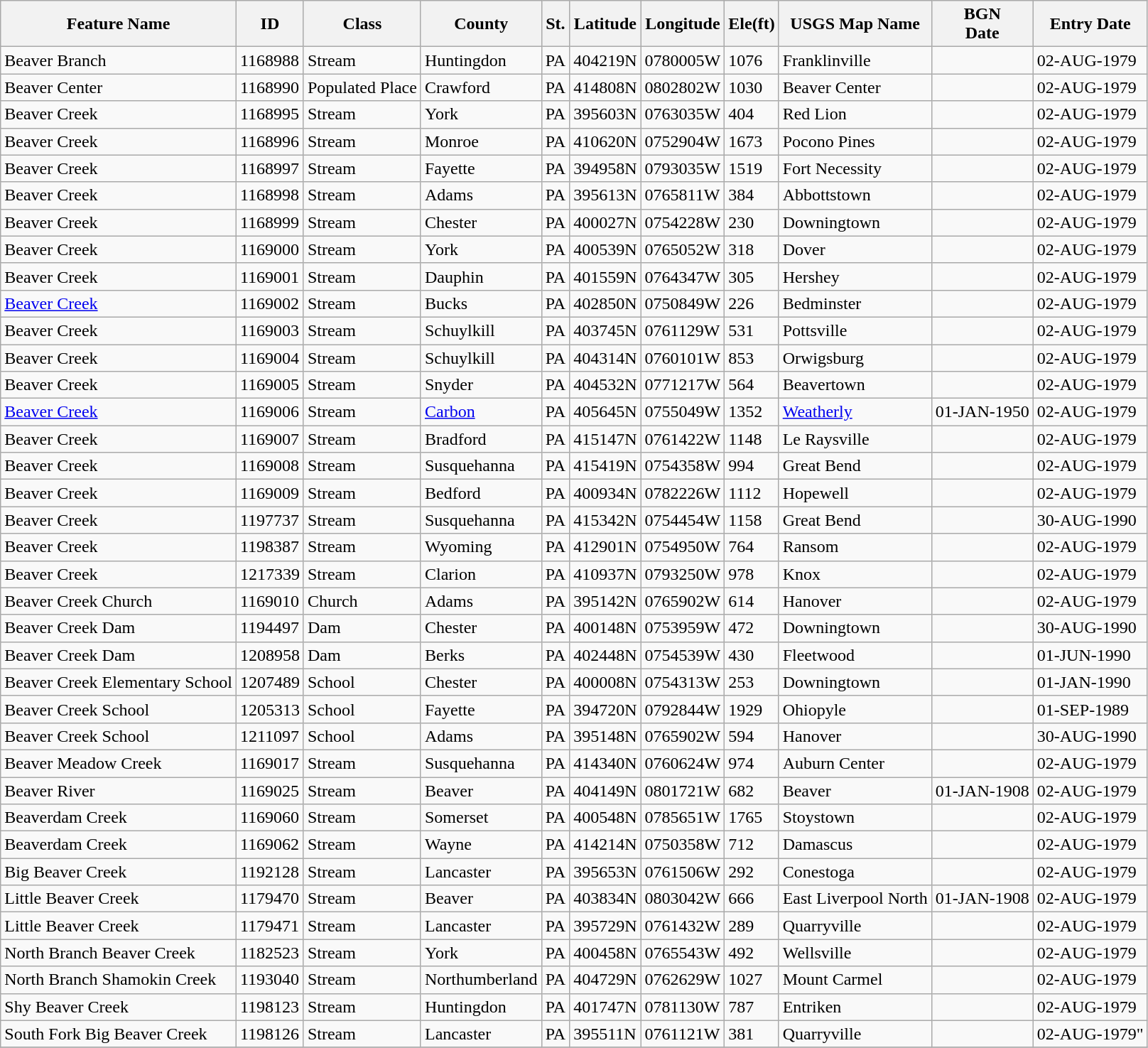<table class="wikitable">
<tr>
<th>Feature Name</th>
<th>ID</th>
<th>Class</th>
<th>County</th>
<th>St.</th>
<th>Latitude</th>
<th>Longitude</th>
<th>Ele(ft)</th>
<th>USGS Map Name</th>
<th>BGN<br>Date</th>
<th>Entry Date</th>
</tr>
<tr>
<td>Beaver Branch</td>
<td>1168988</td>
<td>Stream</td>
<td>Huntingdon</td>
<td>PA</td>
<td>404219N</td>
<td>0780005W</td>
<td>1076</td>
<td>Franklinville</td>
<td></td>
<td>02-AUG-1979</td>
</tr>
<tr>
<td>Beaver Center</td>
<td>1168990</td>
<td>Populated Place</td>
<td>Crawford</td>
<td>PA</td>
<td>414808N</td>
<td>0802802W</td>
<td>1030</td>
<td>Beaver Center</td>
<td></td>
<td>02-AUG-1979</td>
</tr>
<tr>
<td>Beaver Creek</td>
<td>1168995</td>
<td>Stream</td>
<td>York</td>
<td>PA</td>
<td>395603N</td>
<td>0763035W</td>
<td>404</td>
<td>Red Lion</td>
<td></td>
<td>02-AUG-1979</td>
</tr>
<tr>
<td>Beaver Creek</td>
<td>1168996</td>
<td>Stream</td>
<td>Monroe</td>
<td>PA</td>
<td>410620N</td>
<td>0752904W</td>
<td>1673</td>
<td>Pocono Pines</td>
<td></td>
<td>02-AUG-1979</td>
</tr>
<tr>
<td>Beaver Creek</td>
<td>1168997</td>
<td>Stream</td>
<td>Fayette</td>
<td>PA</td>
<td>394958N</td>
<td>0793035W</td>
<td>1519</td>
<td>Fort Necessity</td>
<td></td>
<td>02-AUG-1979</td>
</tr>
<tr>
<td>Beaver Creek</td>
<td>1168998</td>
<td>Stream</td>
<td>Adams</td>
<td>PA</td>
<td>395613N</td>
<td>0765811W</td>
<td>384</td>
<td>Abbottstown</td>
<td></td>
<td>02-AUG-1979</td>
</tr>
<tr>
<td>Beaver Creek</td>
<td>1168999</td>
<td>Stream</td>
<td>Chester</td>
<td>PA</td>
<td>400027N</td>
<td>0754228W</td>
<td>230</td>
<td>Downingtown</td>
<td></td>
<td>02-AUG-1979</td>
</tr>
<tr>
<td>Beaver Creek</td>
<td>1169000</td>
<td>Stream</td>
<td>York</td>
<td>PA</td>
<td>400539N</td>
<td>0765052W</td>
<td>318</td>
<td>Dover</td>
<td></td>
<td>02-AUG-1979</td>
</tr>
<tr>
<td>Beaver Creek</td>
<td>1169001</td>
<td>Stream</td>
<td>Dauphin</td>
<td>PA</td>
<td>401559N</td>
<td>0764347W</td>
<td>305</td>
<td>Hershey</td>
<td></td>
<td>02-AUG-1979</td>
</tr>
<tr>
<td><a href='#'>Beaver Creek</a></td>
<td>1169002</td>
<td>Stream</td>
<td>Bucks</td>
<td>PA</td>
<td>402850N</td>
<td>0750849W</td>
<td>226</td>
<td>Bedminster</td>
<td></td>
<td>02-AUG-1979</td>
</tr>
<tr>
<td>Beaver Creek</td>
<td>1169003</td>
<td>Stream</td>
<td>Schuylkill</td>
<td>PA</td>
<td>403745N</td>
<td>0761129W</td>
<td>531</td>
<td>Pottsville</td>
<td></td>
<td>02-AUG-1979</td>
</tr>
<tr>
<td>Beaver Creek</td>
<td>1169004</td>
<td>Stream</td>
<td>Schuylkill</td>
<td>PA</td>
<td>404314N</td>
<td>0760101W</td>
<td>853</td>
<td>Orwigsburg</td>
<td></td>
<td>02-AUG-1979</td>
</tr>
<tr>
<td>Beaver Creek</td>
<td>1169005</td>
<td>Stream</td>
<td>Snyder</td>
<td>PA</td>
<td>404532N</td>
<td>0771217W</td>
<td>564</td>
<td>Beavertown</td>
<td></td>
<td>02-AUG-1979</td>
</tr>
<tr>
<td><a href='#'>Beaver Creek</a></td>
<td>1169006</td>
<td>Stream</td>
<td><a href='#'>Carbon</a></td>
<td>PA</td>
<td>405645N</td>
<td>0755049W</td>
<td>1352</td>
<td><a href='#'>Weatherly</a></td>
<td>01-JAN-1950</td>
<td>02-AUG-1979</td>
</tr>
<tr>
<td>Beaver Creek</td>
<td>1169007</td>
<td>Stream</td>
<td>Bradford</td>
<td>PA</td>
<td>415147N</td>
<td>0761422W</td>
<td>1148</td>
<td>Le Raysville</td>
<td></td>
<td>02-AUG-1979</td>
</tr>
<tr>
<td>Beaver Creek</td>
<td>1169008</td>
<td>Stream</td>
<td>Susquehanna</td>
<td>PA</td>
<td>415419N</td>
<td>0754358W</td>
<td>994</td>
<td>Great Bend</td>
<td></td>
<td>02-AUG-1979</td>
</tr>
<tr>
<td>Beaver Creek</td>
<td>1169009</td>
<td>Stream</td>
<td>Bedford</td>
<td>PA</td>
<td>400934N</td>
<td>0782226W</td>
<td>1112</td>
<td>Hopewell</td>
<td></td>
<td>02-AUG-1979</td>
</tr>
<tr>
<td>Beaver Creek</td>
<td>1197737</td>
<td>Stream</td>
<td>Susquehanna</td>
<td>PA</td>
<td>415342N</td>
<td>0754454W</td>
<td>1158</td>
<td>Great Bend</td>
<td></td>
<td>30-AUG-1990</td>
</tr>
<tr>
<td>Beaver Creek</td>
<td>1198387</td>
<td>Stream</td>
<td>Wyoming</td>
<td>PA</td>
<td>412901N</td>
<td>0754950W</td>
<td>764</td>
<td>Ransom</td>
<td></td>
<td>02-AUG-1979</td>
</tr>
<tr>
<td>Beaver Creek</td>
<td>1217339</td>
<td>Stream</td>
<td>Clarion</td>
<td>PA</td>
<td>410937N</td>
<td>0793250W</td>
<td>978</td>
<td>Knox</td>
<td></td>
<td>02-AUG-1979</td>
</tr>
<tr>
<td>Beaver Creek Church</td>
<td>1169010</td>
<td>Church</td>
<td>Adams</td>
<td>PA</td>
<td>395142N</td>
<td>0765902W</td>
<td>614</td>
<td>Hanover</td>
<td></td>
<td>02-AUG-1979</td>
</tr>
<tr>
<td>Beaver Creek Dam</td>
<td>1194497</td>
<td>Dam</td>
<td>Chester</td>
<td>PA</td>
<td>400148N</td>
<td>0753959W</td>
<td>472</td>
<td>Downingtown</td>
<td></td>
<td>30-AUG-1990</td>
</tr>
<tr>
<td>Beaver Creek Dam</td>
<td>1208958</td>
<td>Dam</td>
<td>Berks</td>
<td>PA</td>
<td>402448N</td>
<td>0754539W</td>
<td>430</td>
<td>Fleetwood</td>
<td></td>
<td>01-JUN-1990</td>
</tr>
<tr>
<td>Beaver Creek Elementary School</td>
<td>1207489</td>
<td>School</td>
<td>Chester</td>
<td>PA</td>
<td>400008N</td>
<td>0754313W</td>
<td>253</td>
<td>Downingtown</td>
<td></td>
<td>01-JAN-1990</td>
</tr>
<tr>
<td>Beaver Creek School</td>
<td>1205313</td>
<td>School</td>
<td>Fayette</td>
<td>PA</td>
<td>394720N</td>
<td>0792844W</td>
<td>1929</td>
<td>Ohiopyle</td>
<td></td>
<td>01-SEP-1989</td>
</tr>
<tr>
<td>Beaver Creek School</td>
<td>1211097</td>
<td>School</td>
<td>Adams</td>
<td>PA</td>
<td>395148N</td>
<td>0765902W</td>
<td>594</td>
<td>Hanover</td>
<td></td>
<td>30-AUG-1990</td>
</tr>
<tr>
<td>Beaver Meadow Creek</td>
<td>1169017</td>
<td>Stream</td>
<td>Susquehanna</td>
<td>PA</td>
<td>414340N</td>
<td>0760624W</td>
<td>974</td>
<td>Auburn Center</td>
<td></td>
<td>02-AUG-1979</td>
</tr>
<tr>
<td>Beaver River</td>
<td>1169025</td>
<td>Stream</td>
<td>Beaver</td>
<td>PA</td>
<td>404149N</td>
<td>0801721W</td>
<td>682</td>
<td>Beaver</td>
<td>01-JAN-1908</td>
<td>02-AUG-1979</td>
</tr>
<tr>
<td>Beaverdam Creek</td>
<td>1169060</td>
<td>Stream</td>
<td>Somerset</td>
<td>PA</td>
<td>400548N</td>
<td>0785651W</td>
<td>1765</td>
<td>Stoystown</td>
<td></td>
<td>02-AUG-1979</td>
</tr>
<tr>
<td>Beaverdam Creek</td>
<td>1169062</td>
<td>Stream</td>
<td>Wayne</td>
<td>PA</td>
<td>414214N</td>
<td>0750358W</td>
<td>712</td>
<td>Damascus</td>
<td></td>
<td>02-AUG-1979</td>
</tr>
<tr>
<td>Big Beaver Creek</td>
<td>1192128</td>
<td>Stream</td>
<td>Lancaster</td>
<td>PA</td>
<td>395653N</td>
<td>0761506W</td>
<td>292</td>
<td>Conestoga</td>
<td></td>
<td>02-AUG-1979</td>
</tr>
<tr>
<td>Little Beaver Creek</td>
<td>1179470</td>
<td>Stream</td>
<td>Beaver</td>
<td>PA</td>
<td>403834N</td>
<td>0803042W</td>
<td>666</td>
<td>East Liverpool North</td>
<td>01-JAN-1908</td>
<td>02-AUG-1979</td>
</tr>
<tr>
<td>Little Beaver Creek</td>
<td>1179471</td>
<td>Stream</td>
<td>Lancaster</td>
<td>PA</td>
<td>395729N</td>
<td>0761432W</td>
<td>289</td>
<td>Quarryville</td>
<td></td>
<td>02-AUG-1979</td>
</tr>
<tr>
<td>North Branch Beaver Creek</td>
<td>1182523</td>
<td>Stream</td>
<td>York</td>
<td>PA</td>
<td>400458N</td>
<td>0765543W</td>
<td>492</td>
<td>Wellsville</td>
<td></td>
<td>02-AUG-1979</td>
</tr>
<tr>
<td>North Branch Shamokin Creek</td>
<td>1193040</td>
<td>Stream</td>
<td>Northumberland</td>
<td>PA</td>
<td>404729N</td>
<td>0762629W</td>
<td>1027</td>
<td>Mount Carmel</td>
<td></td>
<td>02-AUG-1979</td>
</tr>
<tr>
<td>Shy Beaver Creek</td>
<td>1198123</td>
<td>Stream</td>
<td>Huntingdon</td>
<td>PA</td>
<td>401747N</td>
<td>0781130W</td>
<td>787</td>
<td>Entriken</td>
<td></td>
<td>02-AUG-1979</td>
</tr>
<tr>
<td>South Fork Big Beaver Creek</td>
<td>1198126</td>
<td>Stream</td>
<td>Lancaster</td>
<td>PA</td>
<td>395511N</td>
<td>0761121W</td>
<td>381</td>
<td>Quarryville</td>
<td></td>
<td>02-AUG-1979"</td>
</tr>
<tr>
</tr>
</table>
